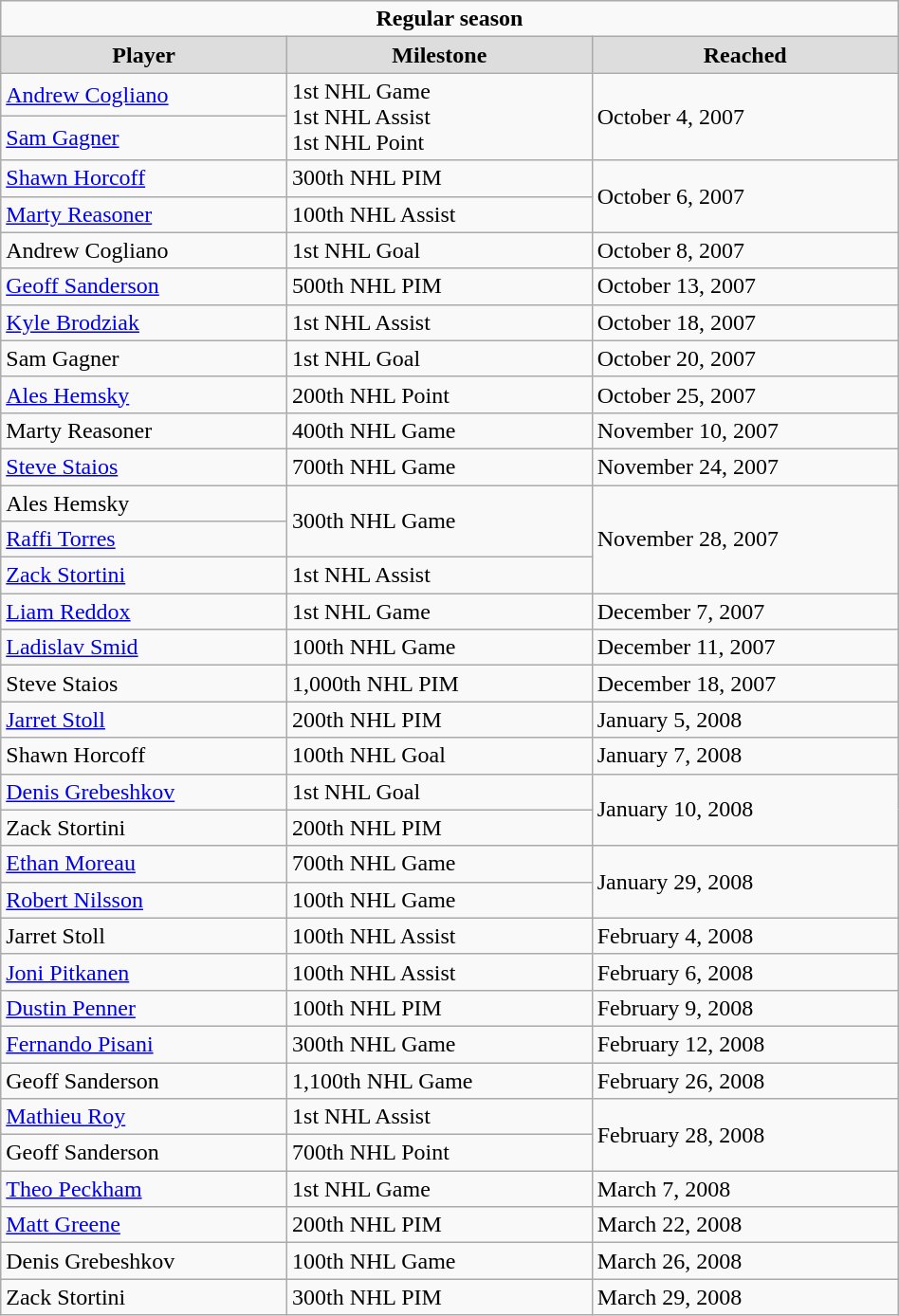<table class="wikitable" width="50%">
<tr>
<td colspan="10" align="center"><strong>Regular season</strong></td>
</tr>
<tr align="center"  bgcolor="#dddddd">
<td><strong>Player</strong></td>
<td><strong>Milestone</strong></td>
<td><strong>Reached</strong></td>
</tr>
<tr>
<td><a href='#'>Andrew Cogliano</a></td>
<td rowspan="2">1st NHL Game<br>1st NHL Assist<br>1st NHL Point</td>
<td rowspan="2">October 4, 2007</td>
</tr>
<tr>
<td><a href='#'>Sam Gagner</a></td>
</tr>
<tr>
<td><a href='#'>Shawn Horcoff</a></td>
<td>300th NHL PIM</td>
<td rowspan="2">October 6, 2007</td>
</tr>
<tr>
<td><a href='#'>Marty Reasoner</a></td>
<td>100th NHL Assist</td>
</tr>
<tr>
<td>Andrew Cogliano</td>
<td>1st NHL Goal</td>
<td>October 8, 2007</td>
</tr>
<tr>
<td><a href='#'>Geoff Sanderson</a></td>
<td>500th NHL PIM</td>
<td>October 13, 2007</td>
</tr>
<tr>
<td><a href='#'>Kyle Brodziak</a></td>
<td>1st NHL Assist</td>
<td>October 18, 2007</td>
</tr>
<tr>
<td>Sam Gagner</td>
<td>1st NHL Goal</td>
<td>October 20, 2007</td>
</tr>
<tr>
<td><a href='#'>Ales Hemsky</a></td>
<td>200th NHL Point</td>
<td>October 25, 2007</td>
</tr>
<tr>
<td>Marty Reasoner</td>
<td>400th NHL Game</td>
<td>November 10, 2007</td>
</tr>
<tr>
<td><a href='#'>Steve Staios</a></td>
<td>700th NHL Game</td>
<td>November 24, 2007</td>
</tr>
<tr>
<td>Ales Hemsky</td>
<td rowspan="2">300th NHL Game</td>
<td rowspan="3">November 28, 2007</td>
</tr>
<tr>
<td><a href='#'>Raffi Torres</a></td>
</tr>
<tr>
<td><a href='#'>Zack Stortini</a></td>
<td>1st NHL Assist</td>
</tr>
<tr>
<td><a href='#'>Liam Reddox</a></td>
<td>1st NHL Game</td>
<td>December 7, 2007</td>
</tr>
<tr>
<td><a href='#'>Ladislav Smid</a></td>
<td>100th NHL Game</td>
<td>December 11, 2007</td>
</tr>
<tr>
<td>Steve Staios</td>
<td>1,000th NHL PIM</td>
<td>December 18, 2007</td>
</tr>
<tr>
<td><a href='#'>Jarret Stoll</a></td>
<td>200th NHL PIM</td>
<td>January 5, 2008</td>
</tr>
<tr>
<td>Shawn Horcoff</td>
<td>100th NHL Goal</td>
<td>January 7, 2008</td>
</tr>
<tr>
<td><a href='#'>Denis Grebeshkov</a></td>
<td>1st NHL Goal</td>
<td rowspan="2">January 10, 2008</td>
</tr>
<tr>
<td>Zack Stortini</td>
<td>200th NHL PIM</td>
</tr>
<tr>
<td><a href='#'>Ethan Moreau</a></td>
<td>700th NHL Game</td>
<td rowspan="2">January 29, 2008</td>
</tr>
<tr>
<td><a href='#'>Robert Nilsson</a></td>
<td>100th NHL Game</td>
</tr>
<tr>
<td>Jarret Stoll</td>
<td>100th NHL Assist</td>
<td>February 4, 2008</td>
</tr>
<tr>
<td><a href='#'>Joni Pitkanen</a></td>
<td>100th NHL Assist</td>
<td>February 6, 2008</td>
</tr>
<tr>
<td><a href='#'>Dustin Penner</a></td>
<td>100th NHL PIM</td>
<td>February 9, 2008</td>
</tr>
<tr>
<td><a href='#'>Fernando Pisani</a></td>
<td>300th NHL Game</td>
<td>February 12, 2008</td>
</tr>
<tr>
<td>Geoff Sanderson</td>
<td>1,100th NHL Game</td>
<td>February 26, 2008</td>
</tr>
<tr>
<td><a href='#'>Mathieu Roy</a></td>
<td>1st NHL Assist</td>
<td rowspan="2">February 28, 2008</td>
</tr>
<tr>
<td>Geoff Sanderson</td>
<td>700th NHL Point</td>
</tr>
<tr>
<td><a href='#'>Theo Peckham</a></td>
<td>1st NHL Game</td>
<td>March 7, 2008</td>
</tr>
<tr>
<td><a href='#'>Matt Greene</a></td>
<td>200th NHL PIM</td>
<td>March 22, 2008</td>
</tr>
<tr>
<td>Denis Grebeshkov</td>
<td>100th NHL Game</td>
<td>March 26, 2008</td>
</tr>
<tr>
<td>Zack Stortini</td>
<td>300th NHL PIM</td>
<td>March 29, 2008</td>
</tr>
</table>
